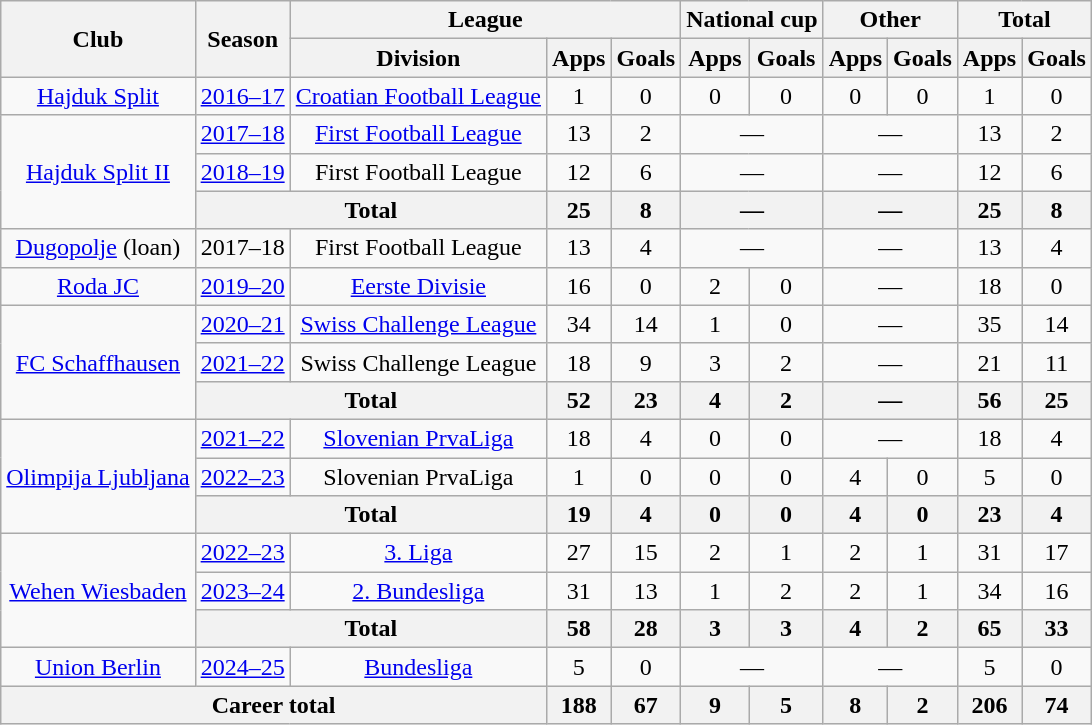<table class="wikitable" style="text-align:center">
<tr>
<th rowspan="2">Club</th>
<th rowspan="2">Season</th>
<th colspan="3">League</th>
<th colspan="2">National cup</th>
<th colspan="2">Other</th>
<th colspan="2">Total</th>
</tr>
<tr>
<th>Division</th>
<th>Apps</th>
<th>Goals</th>
<th>Apps</th>
<th>Goals</th>
<th>Apps</th>
<th>Goals</th>
<th>Apps</th>
<th>Goals</th>
</tr>
<tr>
<td><a href='#'>Hajduk Split</a></td>
<td><a href='#'>2016–17</a></td>
<td><a href='#'>Croatian Football League</a></td>
<td>1</td>
<td>0</td>
<td>0</td>
<td>0</td>
<td>0</td>
<td>0</td>
<td>1</td>
<td>0</td>
</tr>
<tr>
<td rowspan="3"><a href='#'>Hajduk Split II</a></td>
<td><a href='#'>2017–18</a></td>
<td><a href='#'>First Football League</a></td>
<td>13</td>
<td>2</td>
<td colspan="2">—</td>
<td colspan="2">—</td>
<td>13</td>
<td>2</td>
</tr>
<tr>
<td><a href='#'>2018–19</a></td>
<td>First Football League</td>
<td>12</td>
<td>6</td>
<td colspan="2">—</td>
<td colspan="2">—</td>
<td>12</td>
<td>6</td>
</tr>
<tr>
<th colspan="2">Total</th>
<th>25</th>
<th>8</th>
<th colspan="2">—</th>
<th colspan="2">—</th>
<th>25</th>
<th>8</th>
</tr>
<tr>
<td><a href='#'>Dugopolje</a> (loan)</td>
<td>2017–18</td>
<td>First Football League</td>
<td>13</td>
<td>4</td>
<td colspan="2">—</td>
<td colspan="2">—</td>
<td>13</td>
<td>4</td>
</tr>
<tr>
<td><a href='#'>Roda JC</a></td>
<td><a href='#'>2019–20</a></td>
<td><a href='#'>Eerste Divisie</a></td>
<td>16</td>
<td>0</td>
<td>2</td>
<td>0</td>
<td colspan="2">—</td>
<td>18</td>
<td>0</td>
</tr>
<tr>
<td rowspan="3"><a href='#'>FC Schaffhausen</a></td>
<td><a href='#'>2020–21</a></td>
<td><a href='#'>Swiss Challenge League</a></td>
<td>34</td>
<td>14</td>
<td>1</td>
<td>0</td>
<td colspan="2">—</td>
<td>35</td>
<td>14</td>
</tr>
<tr>
<td><a href='#'>2021–22</a></td>
<td>Swiss Challenge League</td>
<td>18</td>
<td>9</td>
<td>3</td>
<td>2</td>
<td colspan="2">—</td>
<td>21</td>
<td>11</td>
</tr>
<tr>
<th colspan="2">Total</th>
<th>52</th>
<th>23</th>
<th>4</th>
<th>2</th>
<th colspan="2">—</th>
<th>56</th>
<th>25</th>
</tr>
<tr>
<td rowspan="3"><a href='#'>Olimpija Ljubljana</a></td>
<td><a href='#'>2021–22</a></td>
<td><a href='#'>Slovenian PrvaLiga</a></td>
<td>18</td>
<td>4</td>
<td>0</td>
<td>0</td>
<td colspan="2">—</td>
<td>18</td>
<td>4</td>
</tr>
<tr>
<td><a href='#'>2022–23</a></td>
<td>Slovenian PrvaLiga</td>
<td>1</td>
<td>0</td>
<td>0</td>
<td>0</td>
<td>4</td>
<td>0</td>
<td>5</td>
<td>0</td>
</tr>
<tr>
<th colspan="2">Total</th>
<th>19</th>
<th>4</th>
<th>0</th>
<th>0</th>
<th>4</th>
<th>0</th>
<th>23</th>
<th>4</th>
</tr>
<tr>
<td rowspan="3"><a href='#'>Wehen Wiesbaden</a></td>
<td><a href='#'>2022–23</a></td>
<td><a href='#'>3. Liga</a></td>
<td>27</td>
<td>15</td>
<td>2</td>
<td>1</td>
<td>2</td>
<td>1</td>
<td>31</td>
<td>17</td>
</tr>
<tr>
<td><a href='#'>2023–24</a></td>
<td><a href='#'>2. Bundesliga</a></td>
<td>31</td>
<td>13</td>
<td>1</td>
<td>2</td>
<td>2</td>
<td>1</td>
<td>34</td>
<td>16</td>
</tr>
<tr>
<th colspan="2">Total</th>
<th>58</th>
<th>28</th>
<th>3</th>
<th>3</th>
<th>4</th>
<th>2</th>
<th>65</th>
<th>33</th>
</tr>
<tr>
<td><a href='#'>Union Berlin</a></td>
<td><a href='#'>2024–25</a></td>
<td><a href='#'>Bundesliga</a></td>
<td>5</td>
<td>0</td>
<td colspan="2">—</td>
<td colspan="2">—</td>
<td>5</td>
<td>0</td>
</tr>
<tr>
<th colspan="3">Career total</th>
<th>188</th>
<th>67</th>
<th>9</th>
<th>5</th>
<th>8</th>
<th>2</th>
<th>206</th>
<th>74</th>
</tr>
</table>
